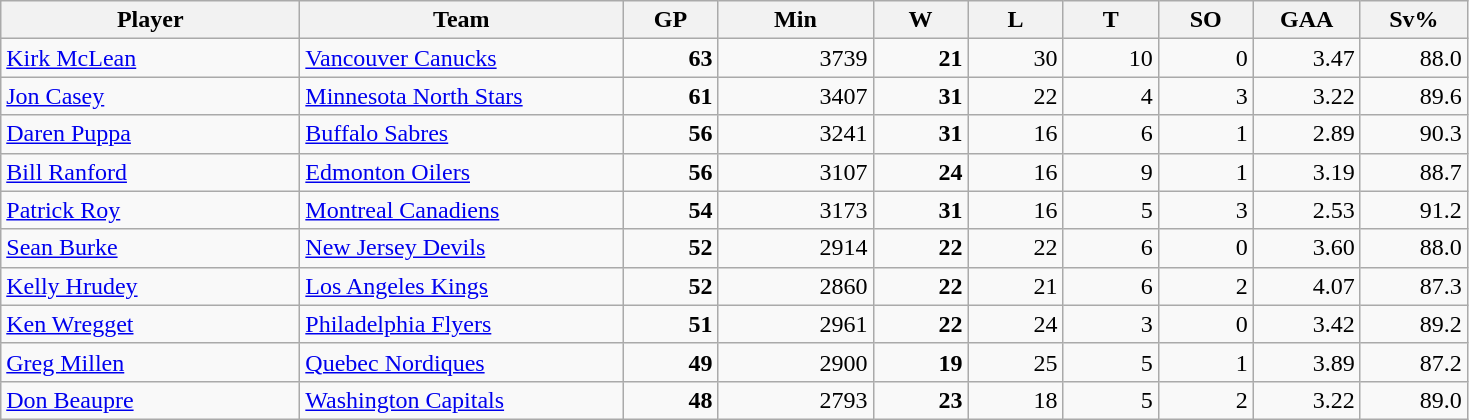<table class="wikitable">
<tr>
<th style="align:left; width: 12em;">Player</th>
<th style="align:left; width: 13em;">Team</th>
<th style="width: 3.5em;">GP</th>
<th style="width: 6em;">Min</th>
<th style="width: 3.5em;">W</th>
<th style="width: 3.5em;">L</th>
<th style="width: 3.5em;">T</th>
<th style="width: 3.5em;">SO</th>
<th style="width: 4em;">GAA</th>
<th style="width: 4em;">Sv%</th>
</tr>
<tr align="right">
<td align="left"><a href='#'>Kirk McLean</a></td>
<td align="left"><a href='#'>Vancouver Canucks</a></td>
<td><strong>63</strong></td>
<td>3739</td>
<td><strong>21</strong></td>
<td>30</td>
<td>10</td>
<td>0</td>
<td>3.47</td>
<td>88.0</td>
</tr>
<tr align="right">
<td align="left"><a href='#'>Jon Casey</a></td>
<td align="left"><a href='#'>Minnesota North Stars</a></td>
<td><strong>61</strong></td>
<td>3407</td>
<td><strong>31</strong></td>
<td>22</td>
<td>4</td>
<td>3</td>
<td>3.22</td>
<td>89.6</td>
</tr>
<tr align="right">
<td align="left"><a href='#'>Daren Puppa</a></td>
<td align="left"><a href='#'>Buffalo Sabres</a></td>
<td><strong>56</strong></td>
<td>3241</td>
<td><strong>31</strong></td>
<td>16</td>
<td>6</td>
<td>1</td>
<td>2.89</td>
<td>90.3</td>
</tr>
<tr align="right">
<td align="left"><a href='#'>Bill Ranford</a></td>
<td align="left"><a href='#'>Edmonton Oilers</a></td>
<td><strong>56</strong></td>
<td>3107</td>
<td><strong>24</strong></td>
<td>16</td>
<td>9</td>
<td>1</td>
<td>3.19</td>
<td>88.7</td>
</tr>
<tr align="right">
<td align="left"><a href='#'>Patrick Roy</a></td>
<td align="left"><a href='#'>Montreal Canadiens</a></td>
<td><strong>54</strong></td>
<td>3173</td>
<td><strong>31</strong></td>
<td>16</td>
<td>5</td>
<td>3</td>
<td>2.53</td>
<td>91.2</td>
</tr>
<tr align="right">
<td align="left"><a href='#'>Sean Burke</a></td>
<td align="left"><a href='#'>New Jersey Devils</a></td>
<td><strong>52</strong></td>
<td>2914</td>
<td><strong>22</strong></td>
<td>22</td>
<td>6</td>
<td>0</td>
<td>3.60</td>
<td>88.0</td>
</tr>
<tr align="right">
<td align="left"><a href='#'>Kelly Hrudey</a></td>
<td align="left"><a href='#'>Los Angeles Kings</a></td>
<td><strong>52</strong></td>
<td>2860</td>
<td><strong>22</strong></td>
<td>21</td>
<td>6</td>
<td>2</td>
<td>4.07</td>
<td>87.3</td>
</tr>
<tr align="right">
<td align="left"><a href='#'>Ken Wregget</a></td>
<td align="left"><a href='#'>Philadelphia Flyers</a></td>
<td><strong>51</strong></td>
<td>2961</td>
<td><strong>22</strong></td>
<td>24</td>
<td>3</td>
<td>0</td>
<td>3.42</td>
<td>89.2</td>
</tr>
<tr align="right">
<td align="left"><a href='#'>Greg Millen</a></td>
<td align="left"><a href='#'>Quebec Nordiques</a></td>
<td><strong>49</strong></td>
<td>2900</td>
<td><strong>19</strong></td>
<td>25</td>
<td>5</td>
<td>1</td>
<td>3.89</td>
<td>87.2</td>
</tr>
<tr align="right">
<td align="left"><a href='#'>Don Beaupre</a></td>
<td align="left"><a href='#'>Washington Capitals</a></td>
<td><strong>48</strong></td>
<td>2793</td>
<td><strong>23</strong></td>
<td>18</td>
<td>5</td>
<td>2</td>
<td>3.22</td>
<td>89.0</td>
</tr>
</table>
